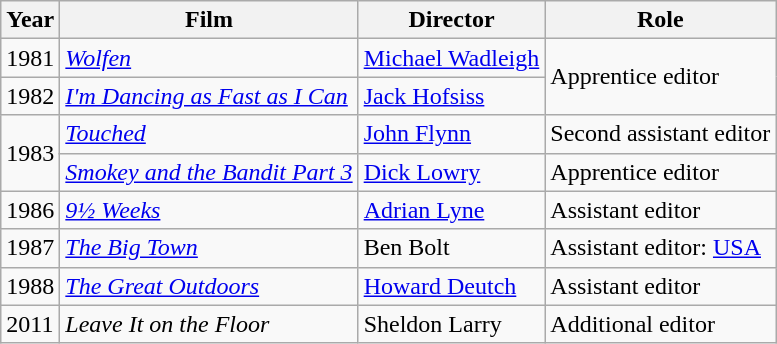<table class="wikitable">
<tr>
<th>Year</th>
<th>Film</th>
<th>Director</th>
<th>Role</th>
</tr>
<tr>
<td>1981</td>
<td><em><a href='#'>Wolfen</a></em></td>
<td><a href='#'>Michael Wadleigh</a></td>
<td rowspan=2>Apprentice editor</td>
</tr>
<tr>
<td>1982</td>
<td><em><a href='#'>I'm Dancing as Fast as I Can</a></em></td>
<td><a href='#'>Jack Hofsiss</a></td>
</tr>
<tr>
<td rowspan=2>1983</td>
<td><em><a href='#'>Touched</a></em></td>
<td><a href='#'>John Flynn</a></td>
<td>Second assistant editor</td>
</tr>
<tr>
<td><em><a href='#'>Smokey and the Bandit Part 3</a></em></td>
<td><a href='#'>Dick Lowry</a></td>
<td>Apprentice editor</td>
</tr>
<tr>
<td>1986</td>
<td><em><a href='#'>9½ Weeks</a></em></td>
<td><a href='#'>Adrian Lyne</a></td>
<td>Assistant editor</td>
</tr>
<tr>
<td>1987</td>
<td><em><a href='#'>The Big Town</a></em></td>
<td>Ben Bolt</td>
<td>Assistant editor: <a href='#'>USA</a></td>
</tr>
<tr>
<td>1988</td>
<td><em><a href='#'>The Great Outdoors</a></em></td>
<td><a href='#'>Howard Deutch</a></td>
<td>Assistant editor</td>
</tr>
<tr>
<td>2011</td>
<td><em>Leave It on the Floor</em></td>
<td>Sheldon Larry</td>
<td>Additional editor</td>
</tr>
</table>
